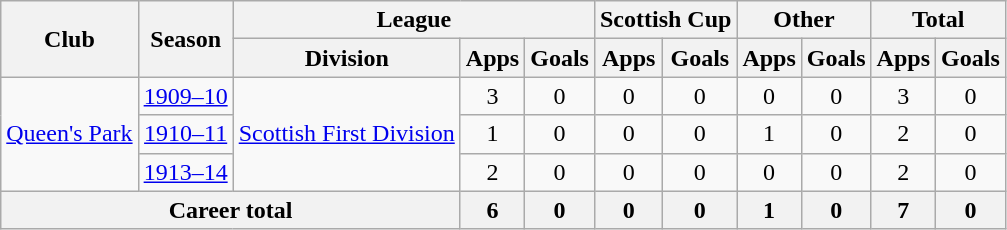<table class="wikitable" style="text-align: center;">
<tr>
<th rowspan="2">Club</th>
<th rowspan="2">Season</th>
<th colspan="3">League</th>
<th colspan="2">Scottish Cup</th>
<th colspan="2">Other</th>
<th colspan="2">Total</th>
</tr>
<tr>
<th>Division</th>
<th>Apps</th>
<th>Goals</th>
<th>Apps</th>
<th>Goals</th>
<th>Apps</th>
<th>Goals</th>
<th>Apps</th>
<th>Goals</th>
</tr>
<tr>
<td rowspan="3"><a href='#'>Queen's Park</a></td>
<td><a href='#'>1909–10</a></td>
<td rowspan="3"><a href='#'>Scottish First Division</a></td>
<td>3</td>
<td>0</td>
<td>0</td>
<td>0</td>
<td>0</td>
<td>0</td>
<td>3</td>
<td>0</td>
</tr>
<tr>
<td><a href='#'>1910–11</a></td>
<td>1</td>
<td>0</td>
<td>0</td>
<td>0</td>
<td>1</td>
<td>0</td>
<td>2</td>
<td>0</td>
</tr>
<tr>
<td><a href='#'>1913–14</a></td>
<td>2</td>
<td>0</td>
<td>0</td>
<td>0</td>
<td>0</td>
<td>0</td>
<td>2</td>
<td>0</td>
</tr>
<tr>
<th colspan="3">Career total</th>
<th>6</th>
<th>0</th>
<th>0</th>
<th>0</th>
<th>1</th>
<th>0</th>
<th>7</th>
<th>0</th>
</tr>
</table>
